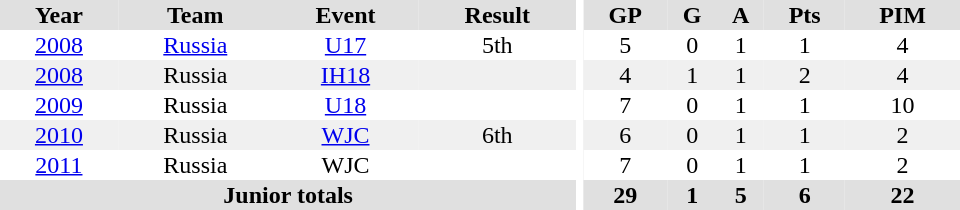<table border="0" cellpadding="1" cellspacing="0" ID="Table3" style="text-align:center; width:40em">
<tr ALIGN="center" bgcolor="#e0e0e0">
<th>Year</th>
<th>Team</th>
<th>Event</th>
<th>Result</th>
<th rowspan="99" bgcolor="#ffffff"></th>
<th>GP</th>
<th>G</th>
<th>A</th>
<th>Pts</th>
<th>PIM</th>
</tr>
<tr>
<td><a href='#'>2008</a></td>
<td><a href='#'>Russia</a></td>
<td><a href='#'>U17</a></td>
<td>5th</td>
<td>5</td>
<td>0</td>
<td>1</td>
<td>1</td>
<td>4</td>
</tr>
<tr bgcolor="#f0f0f0">
<td><a href='#'>2008</a></td>
<td>Russia</td>
<td><a href='#'>IH18</a></td>
<td></td>
<td>4</td>
<td>1</td>
<td>1</td>
<td>2</td>
<td>4</td>
</tr>
<tr>
<td><a href='#'>2009</a></td>
<td>Russia</td>
<td><a href='#'>U18</a></td>
<td></td>
<td>7</td>
<td>0</td>
<td>1</td>
<td>1</td>
<td>10</td>
</tr>
<tr bgcolor="#f0f0f0">
<td><a href='#'>2010</a></td>
<td>Russia</td>
<td><a href='#'>WJC</a></td>
<td>6th</td>
<td>6</td>
<td>0</td>
<td>1</td>
<td>1</td>
<td>2</td>
</tr>
<tr>
<td><a href='#'>2011</a></td>
<td>Russia</td>
<td>WJC</td>
<td></td>
<td>7</td>
<td>0</td>
<td>1</td>
<td>1</td>
<td>2</td>
</tr>
<tr bgcolor="#e0e0e0">
<th colspan="4">Junior totals</th>
<th>29</th>
<th>1</th>
<th>5</th>
<th>6</th>
<th>22</th>
</tr>
</table>
